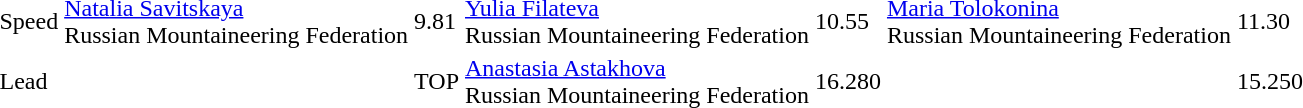<table>
<tr>
<td>Speed</td>
<td><a href='#'>Natalia Savitskaya</a><br>Russian Mountaineering Federation</td>
<td>9.81</td>
<td><a href='#'>Yulia Filateva</a><br>Russian Mountaineering Federation</td>
<td>10.55</td>
<td><a href='#'>Maria Tolokonina</a><br>Russian Mountaineering Federation</td>
<td>11.30</td>
</tr>
<tr>
<td>Lead</td>
<td></td>
<td>TOP</td>
<td><a href='#'>Anastasia Astakhova</a><br>Russian Mountaineering Federation</td>
<td>16.280</td>
<td></td>
<td>15.250</td>
</tr>
</table>
